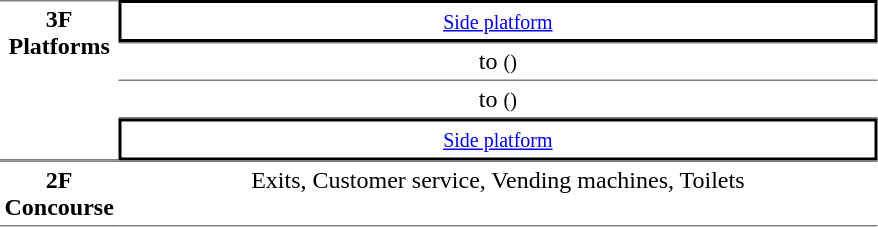<table table border=0 cellspacing=0 cellpadding=3>
<tr>
<td style="border-bottom:solid 1px gray;border-top:solid 1px gray;text-align:center" rowspan="4" valign=top width=50><strong>3F<br>Platforms</strong></td>
<td style="border-right:solid 2px black;border-left:solid 2px black;border-top:solid 2px black;border-bottom:solid 2px black;text-align:center;"><small><a href='#'>Side platform</a></small></td>
</tr>
<tr>
<td style="border-bottom:solid 1px gray;border-top:solid 1px gray;text-align:center;">  to  <small>()</small></td>
</tr>
<tr>
<td style="border-bottom:solid 1px gray;text-align:center;"> to  <small>() </small></td>
</tr>
<tr>
<td style="border-right:solid 2px black;border-left:solid 2px black;border-top:solid 2px black;border-bottom:solid 2px black;text-align:center;"><small><a href='#'>Side platform</a></small></td>
</tr>
<tr>
<td style="border-bottom:solid 1px gray; border-top:solid 1px gray;text-align:center" valign=top><strong>2F<br>Concourse</strong></td>
<td style="border-bottom:solid 1px gray; border-top:solid 1px gray;text-align:center" valign=top width=500>Exits, Customer service, Vending machines, Toilets</td>
</tr>
</table>
